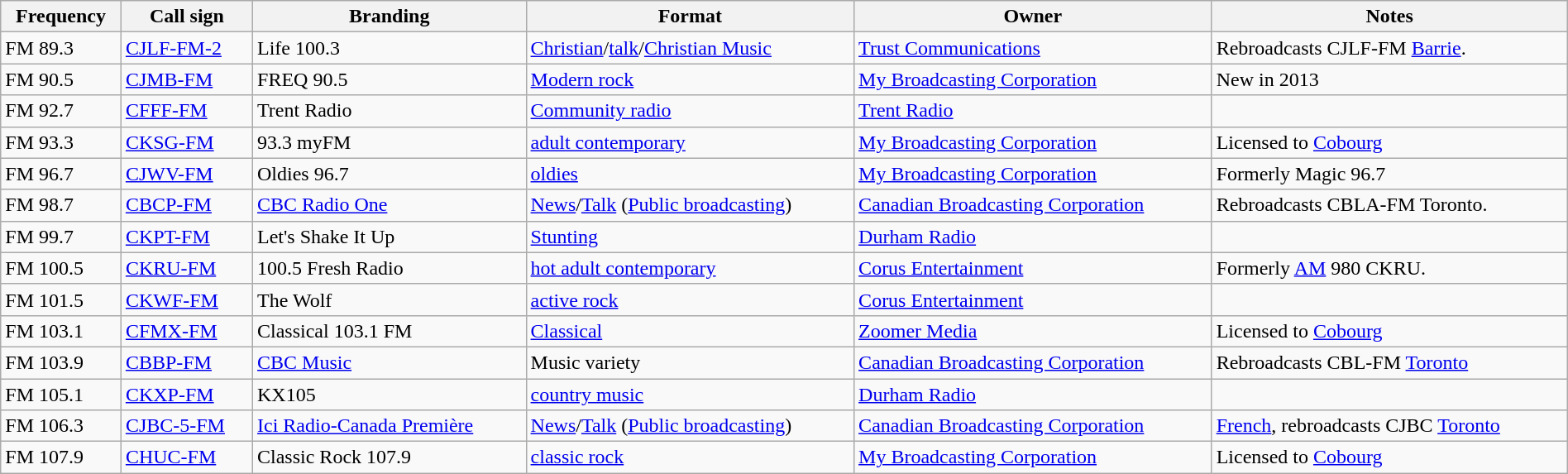<table class="wikitable sortable" width="100%">
<tr>
<th>Frequency</th>
<th>Call sign</th>
<th>Branding</th>
<th>Format</th>
<th>Owner</th>
<th>Notes</th>
</tr>
<tr>
<td>FM 89.3</td>
<td><a href='#'>CJLF-FM-2</a></td>
<td>Life 100.3</td>
<td><a href='#'>Christian</a>/<a href='#'>talk</a>/<a href='#'>Christian Music</a></td>
<td><a href='#'>Trust Communications</a></td>
<td>Rebroadcasts CJLF-FM <a href='#'>Barrie</a>.</td>
</tr>
<tr>
<td>FM 90.5</td>
<td><a href='#'>CJMB-FM</a></td>
<td>FREQ 90.5</td>
<td><a href='#'>Modern rock</a></td>
<td><a href='#'>My Broadcasting Corporation</a></td>
<td>New in 2013</td>
</tr>
<tr>
<td>FM 92.7</td>
<td><a href='#'>CFFF-FM</a></td>
<td>Trent Radio</td>
<td><a href='#'>Community radio</a></td>
<td><a href='#'>Trent Radio</a></td>
<td></td>
</tr>
<tr>
<td>FM 93.3</td>
<td><a href='#'>CKSG-FM</a></td>
<td>93.3 myFM</td>
<td><a href='#'>adult contemporary</a></td>
<td><a href='#'>My Broadcasting Corporation</a></td>
<td>Licensed to <a href='#'>Cobourg</a></td>
</tr>
<tr>
<td>FM 96.7</td>
<td><a href='#'>CJWV-FM</a></td>
<td>Oldies 96.7</td>
<td><a href='#'>oldies</a></td>
<td><a href='#'>My Broadcasting Corporation</a></td>
<td>Formerly Magic 96.7</td>
</tr>
<tr>
<td>FM 98.7</td>
<td><a href='#'>CBCP-FM</a></td>
<td><a href='#'>CBC Radio One</a></td>
<td><a href='#'>News</a>/<a href='#'>Talk</a> (<a href='#'>Public broadcasting</a>)</td>
<td><a href='#'>Canadian Broadcasting Corporation</a></td>
<td>Rebroadcasts CBLA-FM Toronto.</td>
</tr>
<tr>
<td>FM 99.7</td>
<td><a href='#'>CKPT-FM</a></td>
<td>Let's Shake It Up</td>
<td><a href='#'>Stunting</a></td>
<td><a href='#'>Durham Radio</a></td>
<td></td>
</tr>
<tr>
<td>FM 100.5</td>
<td><a href='#'>CKRU-FM</a></td>
<td>100.5 Fresh Radio</td>
<td><a href='#'>hot adult contemporary</a></td>
<td><a href='#'>Corus Entertainment</a></td>
<td>Formerly <a href='#'>AM</a> 980 CKRU.</td>
</tr>
<tr>
<td>FM 101.5</td>
<td><a href='#'>CKWF-FM</a></td>
<td>The Wolf</td>
<td><a href='#'>active rock</a></td>
<td><a href='#'>Corus Entertainment</a></td>
<td></td>
</tr>
<tr>
<td>FM 103.1</td>
<td><a href='#'>CFMX-FM</a></td>
<td>Classical 103.1 FM</td>
<td><a href='#'>Classical</a></td>
<td><a href='#'>Zoomer Media</a></td>
<td>Licensed to <a href='#'>Cobourg</a></td>
</tr>
<tr>
<td>FM 103.9</td>
<td><a href='#'>CBBP-FM</a></td>
<td><a href='#'>CBC Music</a></td>
<td>Music variety</td>
<td><a href='#'>Canadian Broadcasting Corporation</a></td>
<td>Rebroadcasts CBL-FM <a href='#'>Toronto</a></td>
</tr>
<tr>
<td>FM 105.1</td>
<td><a href='#'>CKXP-FM</a></td>
<td>KX105</td>
<td><a href='#'>country music</a></td>
<td><a href='#'>Durham Radio</a></td>
<td></td>
</tr>
<tr>
<td>FM 106.3</td>
<td><a href='#'>CJBC-5-FM</a></td>
<td><a href='#'>Ici Radio-Canada Première</a></td>
<td><a href='#'>News</a>/<a href='#'>Talk</a> (<a href='#'>Public broadcasting</a>)</td>
<td><a href='#'>Canadian Broadcasting Corporation</a></td>
<td><a href='#'>French</a>, rebroadcasts CJBC <a href='#'>Toronto</a></td>
</tr>
<tr>
<td>FM 107.9</td>
<td><a href='#'>CHUC-FM</a></td>
<td>Classic Rock 107.9</td>
<td><a href='#'>classic rock</a></td>
<td><a href='#'>My Broadcasting Corporation</a></td>
<td>Licensed to <a href='#'>Cobourg</a></td>
</tr>
</table>
